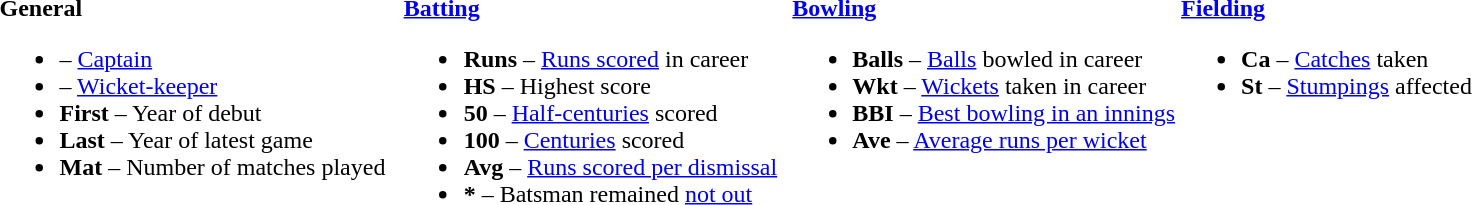<table>
<tr>
<td valign="top" style="width:26%"><br><strong>General</strong><ul><li> – <a href='#'>Captain</a></li><li> – <a href='#'>Wicket-keeper</a></li><li><strong>First</strong> – Year of debut</li><li><strong>Last</strong> – Year of latest game</li><li><strong>Mat</strong> – Number of matches played</li></ul></td>
<td valign="top" style="width:25%"><br><strong><a href='#'>Batting</a></strong><ul><li><strong>Runs</strong> – <a href='#'>Runs scored</a> in career</li><li><strong>HS</strong> – Highest score</li><li><strong>50</strong> – <a href='#'>Half-centuries</a> scored</li><li><strong>100</strong> – <a href='#'>Centuries</a> scored</li><li><strong>Avg</strong> – <a href='#'>Runs scored per dismissal</a></li><li><strong>*</strong> – Batsman remained <a href='#'>not out</a></li></ul></td>
<td valign="top" style="width:25%"><br><strong><a href='#'>Bowling</a></strong><ul><li><strong>Balls</strong> – <a href='#'>Balls</a> bowled in career</li><li><strong>Wkt</strong> – <a href='#'>Wickets</a> taken in career</li><li><strong>BBI</strong> – <a href='#'>Best bowling in an innings</a></li><li><strong>Ave</strong> – <a href='#'>Average runs per wicket</a></li></ul></td>
<td valign="top" style="width:24%"><br><strong><a href='#'>Fielding</a></strong><ul><li><strong>Ca</strong> – <a href='#'>Catches</a> taken</li><li><strong>St</strong> – <a href='#'>Stumpings</a> affected</li></ul></td>
</tr>
</table>
